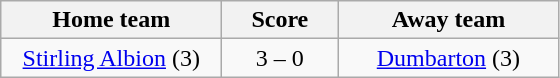<table class="wikitable" style="text-align: center">
<tr>
<th width=140>Home team</th>
<th width=70>Score</th>
<th width=140>Away team</th>
</tr>
<tr>
<td><a href='#'>Stirling Albion</a> (3)</td>
<td>3 – 0</td>
<td><a href='#'>Dumbarton</a> (3)</td>
</tr>
</table>
